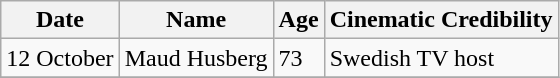<table class="wikitable">
<tr ">
<th>Date</th>
<th>Name</th>
<th>Age</th>
<th>Cinematic Credibility</th>
</tr>
<tr>
<td>12 October</td>
<td>Maud Husberg</td>
<td>73</td>
<td>Swedish TV host</td>
</tr>
<tr>
</tr>
</table>
